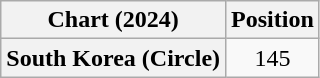<table class="wikitable plainrowheaders" style="text-align:center">
<tr>
<th scope="col">Chart (2024)</th>
<th scope="col">Position</th>
</tr>
<tr>
<th scope="row">South Korea (Circle)</th>
<td>145</td>
</tr>
</table>
